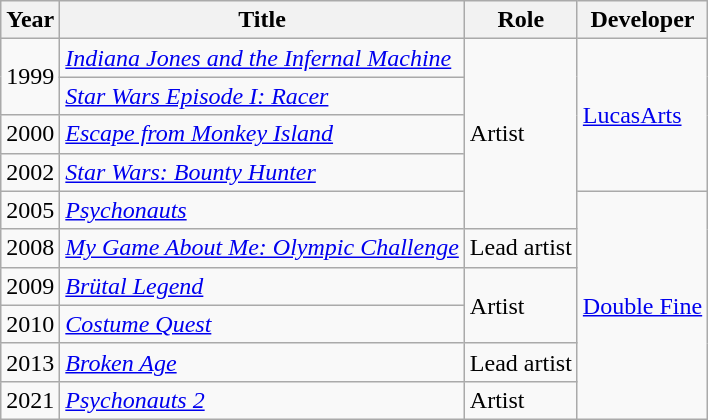<table class="wikitable sortable">
<tr>
<th>Year</th>
<th>Title</th>
<th>Role</th>
<th>Developer</th>
</tr>
<tr>
<td rowspan=2>1999</td>
<td><em><a href='#'>Indiana Jones and the Infernal Machine</a></em></td>
<td rowspan=5>Artist</td>
<td rowspan=4><a href='#'>LucasArts</a></td>
</tr>
<tr>
<td><em><a href='#'>Star Wars Episode I: Racer</a></em></td>
</tr>
<tr>
<td>2000</td>
<td><em><a href='#'>Escape from Monkey Island</a></em></td>
</tr>
<tr>
<td>2002</td>
<td><em><a href='#'>Star Wars: Bounty Hunter</a></em></td>
</tr>
<tr>
<td>2005</td>
<td><em><a href='#'>Psychonauts</a></em></td>
<td rowspan=6><a href='#'>Double Fine</a></td>
</tr>
<tr>
<td>2008</td>
<td><em><a href='#'>My Game About Me: Olympic Challenge</a></em></td>
<td>Lead artist</td>
</tr>
<tr>
<td>2009</td>
<td><em><a href='#'>Brütal Legend</a></em></td>
<td rowspan=2>Artist</td>
</tr>
<tr>
<td>2010</td>
<td><em><a href='#'>Costume Quest</a></em></td>
</tr>
<tr>
<td>2013</td>
<td><em><a href='#'>Broken Age</a></em></td>
<td>Lead artist</td>
</tr>
<tr>
<td>2021</td>
<td><em><a href='#'>Psychonauts 2</a></em></td>
<td>Artist</td>
</tr>
</table>
